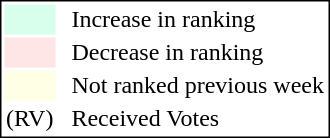<table style="border:1px solid black;">
<tr>
<td style="background:#D8FFEB; width:20px;"></td>
<td> </td>
<td>Increase in ranking</td>
</tr>
<tr>
<td style="background:#FFE6E6; width:20px;"></td>
<td> </td>
<td>Decrease in ranking</td>
</tr>
<tr>
<td style="background:#FFFFE6; width:20px;"></td>
<td> </td>
<td>Not ranked previous week</td>
</tr>
<tr>
<td>(RV)</td>
<td> </td>
<td>Received Votes</td>
</tr>
</table>
